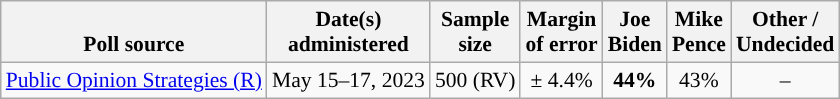<table class="wikitable sortable mw-datatable" style="font-size:90%;text-align:center;line-height:17px">
<tr valign=bottom>
<th>Poll source</th>
<th>Date(s)<br>administered</th>
<th>Sample<br>size</th>
<th>Margin<br>of error</th>
<th class="unsortable">Joe<br>Biden<br></th>
<th class="unsortable">Mike<br>Pence<br></th>
<th class="unsortable">Other /<br>Undecided</th>
</tr>
<tr>
<td style="text-align:left;"><a href='#'>Public Opinion Strategies (R)</a></td>
<td data-sort-value=2023-04-27>May 15–17, 2023</td>
<td>500 (RV)</td>
<td>± 4.4%</td>
<td style="color:black;background-color:"><strong>44%</strong></td>
<td>43%</td>
<td>–</td>
</tr>
</table>
